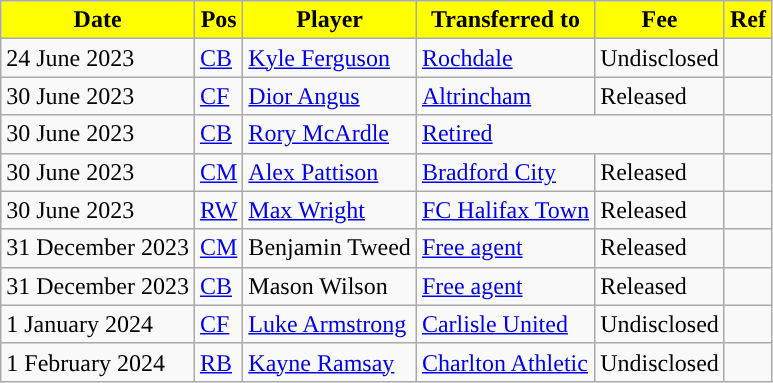<table class="wikitable plainrowheaders sortable">
<tr>
<th style="background: yellow; color: black; ">Date</th>
<th style="background: yellow; color: black; ">Pos</th>
<th style="background: yellow; color: black; ">Player</th>
<th style="background: yellow; color: black; ">Transferred to</th>
<th style="background: yellow; color: black; ">Fee</th>
<th style="background: yellow; color: black; ">Ref</th>
</tr>
<tr>
<td>24 June 2023</td>
<td><a href='#'>CB</a></td>
<td> <a href='#'>Kyle Ferguson</a></td>
<td> <a href='#'>Rochdale</a></td>
<td>Undisclosed</td>
<td></td>
</tr>
<tr>
<td>30 June 2023</td>
<td><a href='#'>CF</a></td>
<td> <a href='#'>Dior Angus</a></td>
<td> <a href='#'>Altrincham</a></td>
<td>Released</td>
<td></td>
</tr>
<tr>
<td>30 June 2023</td>
<td><a href='#'>CB</a></td>
<td> <a href='#'>Rory McArdle</a></td>
<td colspan="2"> <a href='#'>Retired</a></td>
<td></td>
</tr>
<tr>
<td>30 June 2023</td>
<td><a href='#'>CM</a></td>
<td> <a href='#'>Alex Pattison</a></td>
<td> <a href='#'>Bradford City</a></td>
<td>Released</td>
<td></td>
</tr>
<tr>
<td>30 June 2023</td>
<td><a href='#'>RW</a></td>
<td> <a href='#'>Max Wright</a></td>
<td> <a href='#'>FC Halifax Town</a></td>
<td>Released</td>
<td></td>
</tr>
<tr>
<td>31 December 2023</td>
<td><a href='#'>CM</a></td>
<td> Benjamin Tweed</td>
<td> <a href='#'>Free agent</a></td>
<td>Released</td>
<td></td>
</tr>
<tr>
<td>31 December 2023</td>
<td><a href='#'>CB</a></td>
<td> Mason Wilson</td>
<td> <a href='#'>Free agent</a></td>
<td>Released</td>
<td></td>
</tr>
<tr>
<td>1 January 2024</td>
<td><a href='#'>CF</a></td>
<td> <a href='#'>Luke Armstrong</a></td>
<td> <a href='#'>Carlisle United</a></td>
<td>Undisclosed</td>
<td></td>
</tr>
<tr>
<td>1 February 2024</td>
<td><a href='#'>RB</a></td>
<td> <a href='#'>Kayne Ramsay</a></td>
<td> <a href='#'>Charlton Athletic</a></td>
<td>Undisclosed</td>
<td></td>
</tr>
</table>
